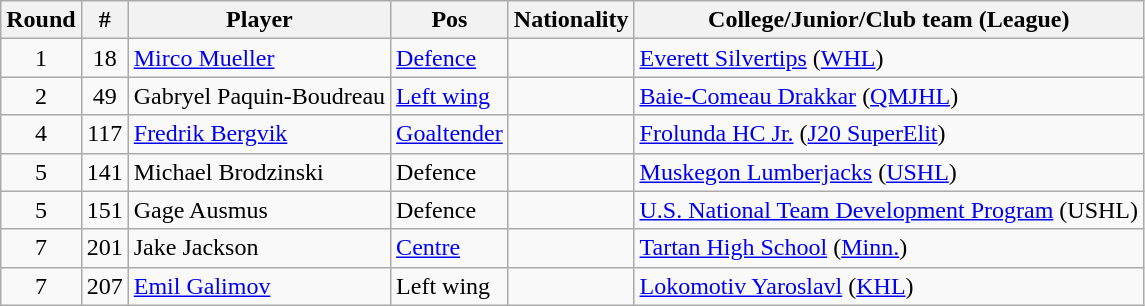<table class="wikitable">
<tr>
<th>Round</th>
<th>#</th>
<th>Player</th>
<th>Pos</th>
<th>Nationality</th>
<th>College/Junior/Club team (League)</th>
</tr>
<tr>
<td style="text-align:center">1</td>
<td style="text-align:center">18</td>
<td><a href='#'>Mirco Mueller</a></td>
<td><a href='#'>Defence</a></td>
<td></td>
<td><a href='#'>Everett Silvertips</a> (<a href='#'>WHL</a>)</td>
</tr>
<tr>
<td style="text-align:center">2</td>
<td style="text-align:center">49</td>
<td>Gabryel Paquin-Boudreau</td>
<td><a href='#'>Left wing</a></td>
<td></td>
<td><a href='#'>Baie-Comeau Drakkar</a> (<a href='#'>QMJHL</a>)</td>
</tr>
<tr>
<td style="text-align:center">4</td>
<td style="text-align:center">117</td>
<td><a href='#'>Fredrik Bergvik</a></td>
<td><a href='#'>Goaltender</a></td>
<td></td>
<td><a href='#'>Frolunda HC Jr.</a> (<a href='#'>J20 SuperElit</a>)</td>
</tr>
<tr>
<td style="text-align:center">5</td>
<td style="text-align:center">141</td>
<td>Michael Brodzinski</td>
<td>Defence</td>
<td></td>
<td><a href='#'>Muskegon Lumberjacks</a> (<a href='#'>USHL</a>)</td>
</tr>
<tr>
<td style="text-align:center">5</td>
<td style="text-align:center">151</td>
<td>Gage Ausmus</td>
<td>Defence</td>
<td></td>
<td><a href='#'>U.S. National Team Development Program</a> (USHL)</td>
</tr>
<tr>
<td style="text-align:center">7</td>
<td style="text-align:center">201</td>
<td>Jake Jackson</td>
<td><a href='#'>Centre</a></td>
<td></td>
<td><a href='#'>Tartan High School</a> (<a href='#'>Minn.</a>)</td>
</tr>
<tr>
<td style="text-align:center">7</td>
<td style="text-align:center">207</td>
<td><a href='#'>Emil Galimov</a></td>
<td>Left wing</td>
<td></td>
<td><a href='#'>Lokomotiv Yaroslavl</a> (<a href='#'>KHL</a>)</td>
</tr>
</table>
